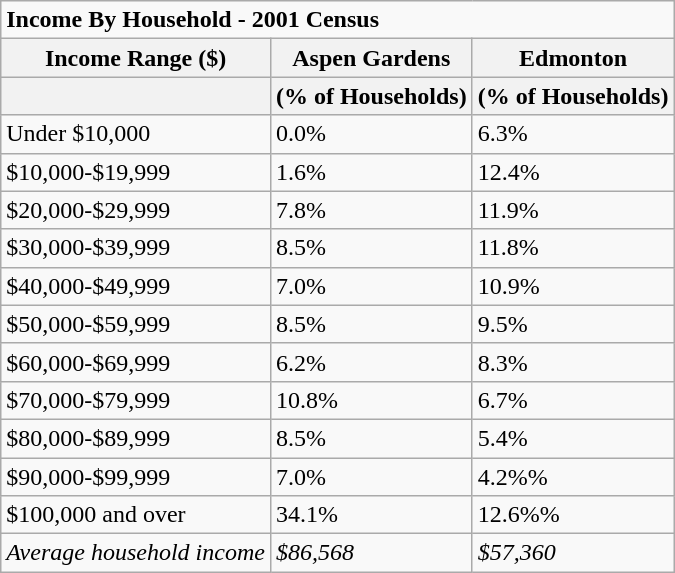<table class="wikitable">
<tr>
<td colspan="3"><strong>Income By Household - 2001 Census</strong></td>
</tr>
<tr>
<th>Income Range ($)</th>
<th>Aspen Gardens</th>
<th>Edmonton</th>
</tr>
<tr>
<th></th>
<th>(% of Households)</th>
<th>(% of Households)</th>
</tr>
<tr>
<td>Under $10,000</td>
<td>0.0%</td>
<td>6.3%</td>
</tr>
<tr>
<td>$10,000-$19,999</td>
<td>1.6%</td>
<td>12.4%</td>
</tr>
<tr>
<td>$20,000-$29,999</td>
<td>7.8%</td>
<td>11.9%</td>
</tr>
<tr>
<td>$30,000-$39,999</td>
<td>8.5%</td>
<td>11.8%</td>
</tr>
<tr>
<td>$40,000-$49,999</td>
<td>7.0%</td>
<td>10.9%</td>
</tr>
<tr>
<td>$50,000-$59,999</td>
<td>8.5%</td>
<td>9.5%</td>
</tr>
<tr>
<td>$60,000-$69,999</td>
<td>6.2%</td>
<td>8.3%</td>
</tr>
<tr>
<td>$70,000-$79,999</td>
<td>10.8%</td>
<td>6.7%</td>
</tr>
<tr>
<td>$80,000-$89,999</td>
<td>8.5%</td>
<td>5.4%</td>
</tr>
<tr>
<td>$90,000-$99,999</td>
<td>7.0%</td>
<td>4.2%%</td>
</tr>
<tr>
<td>$100,000 and over</td>
<td>34.1%</td>
<td>12.6%%</td>
</tr>
<tr>
<td><em>Average household income</em></td>
<td><em>$86,568</em></td>
<td><em>$57,360</em></td>
</tr>
</table>
